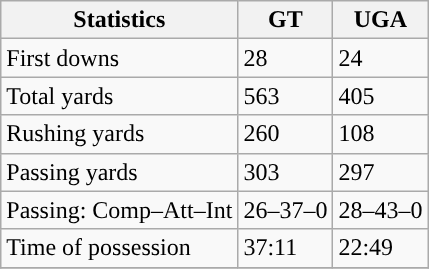<table class="wikitable" style="float: left;">
<tr>
<th>Statistics</th>
<th>GT</th>
<th>UGA</th>
</tr>
<tr>
<td>First downs</td>
<td>28</td>
<td>24</td>
</tr>
<tr>
<td>Total yards</td>
<td>563</td>
<td>405</td>
</tr>
<tr>
<td>Rushing yards</td>
<td>260</td>
<td>108</td>
</tr>
<tr>
<td>Passing yards</td>
<td>303</td>
<td>297</td>
</tr>
<tr>
<td>Passing: Comp–Att–Int</td>
<td>26–37–0</td>
<td>28–43–0</td>
</tr>
<tr>
<td>Time of possession</td>
<td>37:11</td>
<td>22:49</td>
</tr>
<tr>
</tr>
</table>
